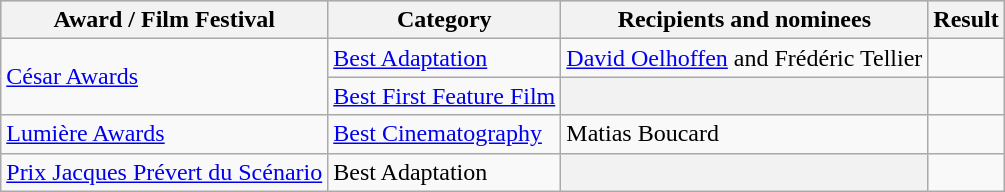<table class="wikitable plainrowheaders sortable">
<tr style="background:#ccc; text-align:center;">
<th scope="col">Award / Film Festival</th>
<th scope="col">Category</th>
<th scope="col">Recipients and nominees</th>
<th scope="col">Result</th>
</tr>
<tr>
<td rowspan=2><a href='#'>César Awards</a></td>
<td><a href='#'>Best Adaptation</a></td>
<td><a href='#'>David Oelhoffen</a> and Frédéric Tellier</td>
<td></td>
</tr>
<tr>
<td><a href='#'>Best First Feature Film</a></td>
<th></th>
<td></td>
</tr>
<tr>
<td><a href='#'>Lumière Awards</a></td>
<td><a href='#'>Best Cinematography</a></td>
<td>Matias Boucard</td>
<td></td>
</tr>
<tr>
<td><a href='#'>Prix Jacques Prévert du Scénario</a></td>
<td>Best Adaptation</td>
<th></th>
<td></td>
</tr>
</table>
